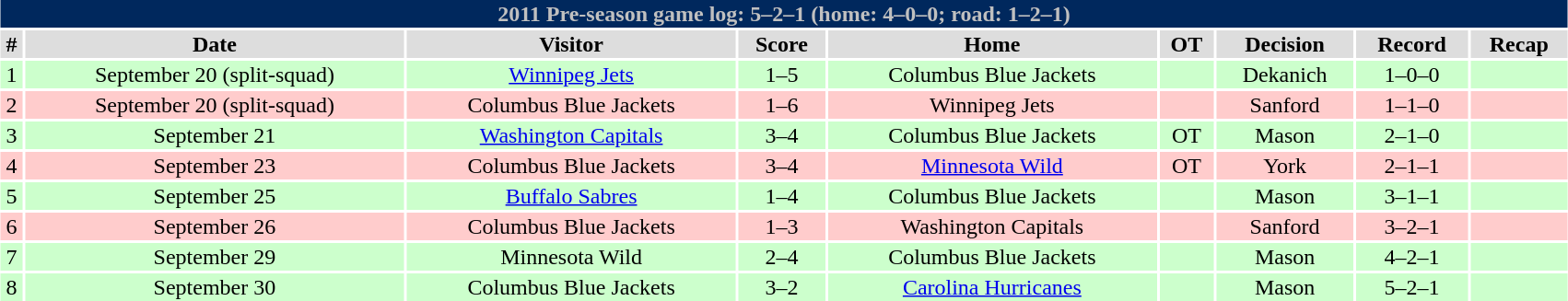<table class="toccolours collapsible collapsed"  style="width:90%; clear:both; margin:1.5em auto; text-align:center;">
<tr>
<th colspan=11 style="background:#00285D; color:silver;">2011 Pre-season game log: 5–2–1 (home: 4–0–0; road: 1–2–1)</th>
</tr>
<tr style="text-align:center; background:#ddd;">
<td><strong>#</strong></td>
<td><strong>Date</strong></td>
<td><strong>Visitor</strong></td>
<td><strong>Score</strong></td>
<td><strong>Home</strong></td>
<td><strong>OT</strong></td>
<td><strong>Decision</strong></td>
<td><strong>Record</strong></td>
<td><strong>Recap</strong></td>
</tr>
<tr style="text-align:center; background:#cfc;">
<td>1</td>
<td>September 20 (split-squad)</td>
<td><a href='#'>Winnipeg Jets</a></td>
<td>1–5</td>
<td>Columbus Blue Jackets</td>
<td></td>
<td>Dekanich</td>
<td>1–0–0</td>
<td></td>
</tr>
<tr style="text-align:center; background:#fcc;">
<td>2</td>
<td>September 20 (split-squad)</td>
<td>Columbus Blue Jackets</td>
<td>1–6</td>
<td>Winnipeg Jets</td>
<td></td>
<td>Sanford</td>
<td>1–1–0</td>
<td></td>
</tr>
<tr style="text-align:center; background:#cfc;">
<td>3</td>
<td>September 21</td>
<td><a href='#'>Washington Capitals</a></td>
<td>3–4</td>
<td>Columbus Blue Jackets</td>
<td>OT</td>
<td>Mason</td>
<td>2–1–0</td>
<td></td>
</tr>
<tr style="text-align:center; background:#fcc;">
<td>4</td>
<td>September 23</td>
<td>Columbus Blue Jackets</td>
<td>3–4</td>
<td><a href='#'>Minnesota Wild</a></td>
<td>OT</td>
<td>York</td>
<td>2–1–1</td>
<td></td>
</tr>
<tr style="text-align:center; background:#cfc;">
<td>5</td>
<td>September 25</td>
<td><a href='#'>Buffalo Sabres</a></td>
<td>1–4</td>
<td>Columbus Blue Jackets</td>
<td></td>
<td>Mason</td>
<td>3–1–1</td>
<td></td>
</tr>
<tr style="text-align:center; background:#fcc;">
<td>6</td>
<td>September 26</td>
<td>Columbus Blue Jackets</td>
<td>1–3</td>
<td>Washington Capitals</td>
<td></td>
<td>Sanford</td>
<td>3–2–1</td>
<td></td>
</tr>
<tr style="text-align:center; background:#cfc;">
<td>7</td>
<td>September 29</td>
<td>Minnesota Wild</td>
<td>2–4</td>
<td>Columbus Blue Jackets</td>
<td></td>
<td>Mason</td>
<td>4–2–1</td>
<td></td>
</tr>
<tr style="text-align:center; background:#cfc;">
<td>8</td>
<td>September 30</td>
<td>Columbus Blue Jackets</td>
<td>3–2</td>
<td><a href='#'>Carolina Hurricanes</a></td>
<td></td>
<td>Mason</td>
<td>5–2–1</td>
<td></td>
</tr>
</table>
